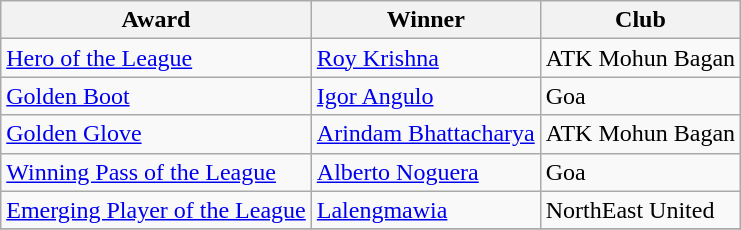<table class="wikitable">
<tr>
<th>Award</th>
<th>Winner</th>
<th>Club</th>
</tr>
<tr>
<td><a href='#'>Hero of the League</a></td>
<td> <a href='#'>Roy Krishna</a></td>
<td>ATK Mohun Bagan</td>
</tr>
<tr>
<td><a href='#'>Golden Boot</a></td>
<td> <a href='#'>Igor Angulo</a></td>
<td>Goa</td>
</tr>
<tr>
<td><a href='#'>Golden Glove</a></td>
<td> <a href='#'>Arindam Bhattacharya</a></td>
<td>ATK Mohun Bagan</td>
</tr>
<tr>
<td><a href='#'>Winning Pass of the League</a></td>
<td> <a href='#'>Alberto Noguera</a></td>
<td>Goa</td>
</tr>
<tr>
<td><a href='#'>Emerging Player of the League</a></td>
<td> <a href='#'>Lalengmawia</a></td>
<td>NorthEast United</td>
</tr>
<tr>
</tr>
</table>
